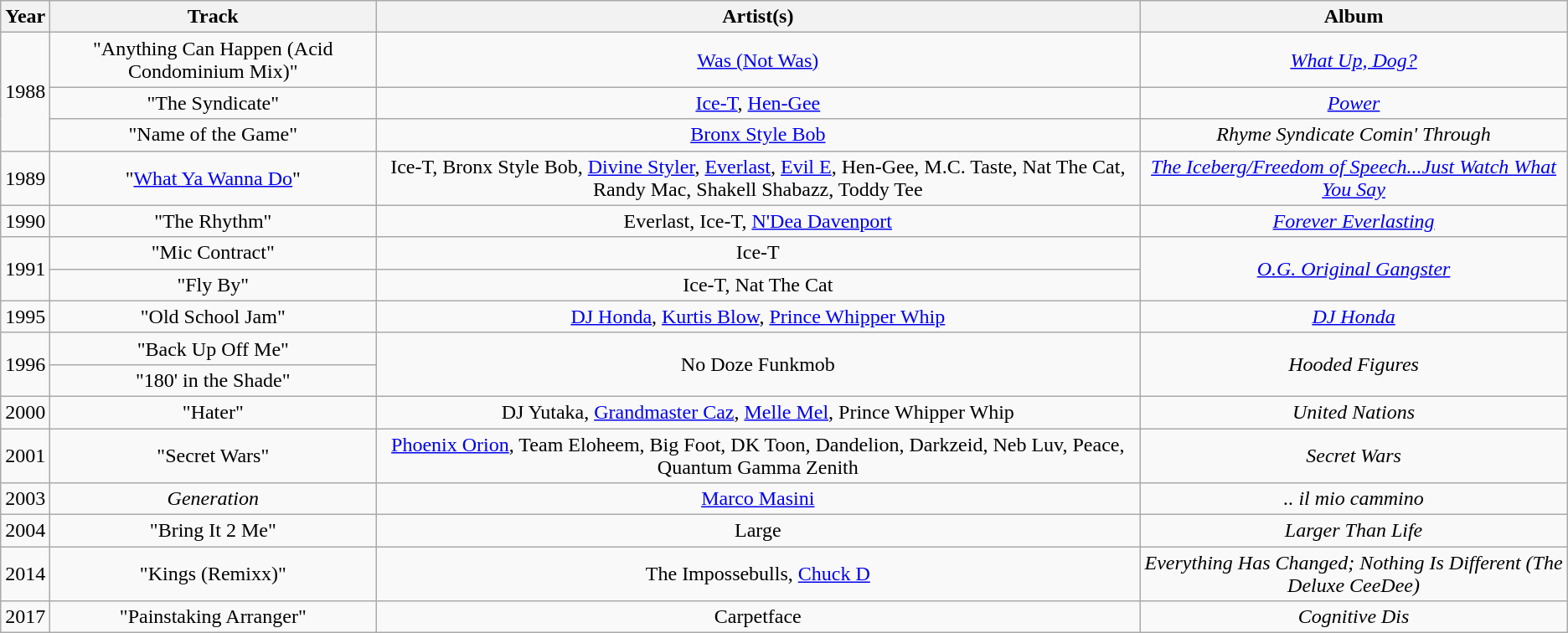<table class="wikitable" style="text-align:center">
<tr>
<th>Year</th>
<th>Track</th>
<th>Artist(s)</th>
<th>Album</th>
</tr>
<tr>
<td rowspan="3">1988</td>
<td>"Anything Can Happen (Acid Condominium Mix)"</td>
<td><a href='#'>Was (Not Was)</a></td>
<td><em><a href='#'>What Up, Dog?</a></em></td>
</tr>
<tr>
<td>"The Syndicate"</td>
<td><a href='#'>Ice-T</a>, <a href='#'>Hen-Gee</a></td>
<td><em><a href='#'>Power</a></em></td>
</tr>
<tr>
<td>"Name of the Game"</td>
<td><a href='#'>Bronx Style Bob</a></td>
<td><em>Rhyme Syndicate Comin' Through</em></td>
</tr>
<tr>
<td>1989</td>
<td>"<a href='#'>What Ya Wanna Do</a>"</td>
<td>Ice-T, Bronx Style Bob, <a href='#'>Divine Styler</a>, <a href='#'>Everlast</a>, <a href='#'>Evil E</a>, Hen-Gee, M.C. Taste, Nat The Cat, Randy Mac, Shakell Shabazz, Toddy Tee</td>
<td><em><a href='#'>The Iceberg/Freedom of Speech...Just Watch What You Say</a></em></td>
</tr>
<tr>
<td>1990</td>
<td>"The Rhythm"</td>
<td>Everlast, Ice-T, <a href='#'>N'Dea Davenport</a></td>
<td><em><a href='#'>Forever Everlasting</a></em></td>
</tr>
<tr>
<td rowspan="2">1991</td>
<td>"Mic Contract"</td>
<td>Ice-T</td>
<td rowspan="2"><em><a href='#'>O.G. Original Gangster</a></em></td>
</tr>
<tr>
<td>"Fly By"</td>
<td>Ice-T, Nat The Cat</td>
</tr>
<tr>
<td>1995</td>
<td>"Old School Jam"</td>
<td><a href='#'>DJ Honda</a>, <a href='#'>Kurtis Blow</a>, <a href='#'>Prince Whipper Whip</a></td>
<td><em><a href='#'>DJ Honda</a></em></td>
</tr>
<tr>
<td rowspan="2">1996</td>
<td>"Back Up Off Me"</td>
<td rowspan="2">No Doze Funkmob</td>
<td rowspan="2"><em>Hooded Figures</em></td>
</tr>
<tr>
<td>"180' in the Shade"</td>
</tr>
<tr>
<td>2000</td>
<td>"Hater"</td>
<td>DJ Yutaka, <a href='#'>Grandmaster Caz</a>, <a href='#'>Melle Mel</a>, Prince Whipper Whip</td>
<td><em>United Nations</em></td>
</tr>
<tr>
<td>2001</td>
<td>"Secret Wars"</td>
<td><a href='#'>Phoenix Orion</a>, Team Eloheem, Big Foot, DK Toon, Dandelion, Darkzeid, Neb Luv, Peace, Quantum Gamma Zenith</td>
<td><em>Secret Wars</em></td>
</tr>
<tr>
<td>2003</td>
<td><em>Generation</em></td>
<td><a href='#'>Marco Masini</a></td>
<td><em>.. il mio cammino</em></td>
</tr>
<tr>
<td>2004</td>
<td>"Bring It 2 Me"</td>
<td>Large</td>
<td><em>Larger Than Life</em></td>
</tr>
<tr>
<td>2014</td>
<td>"Kings (Remixx)"</td>
<td>The Impossebulls, <a href='#'>Chuck D</a></td>
<td><em>Everything Has Changed; Nothing Is Different (The Deluxe CeeDee)</em></td>
</tr>
<tr>
<td>2017</td>
<td>"Painstaking Arranger"</td>
<td>Carpetface</td>
<td><em>Cognitive Dis</em></td>
</tr>
</table>
